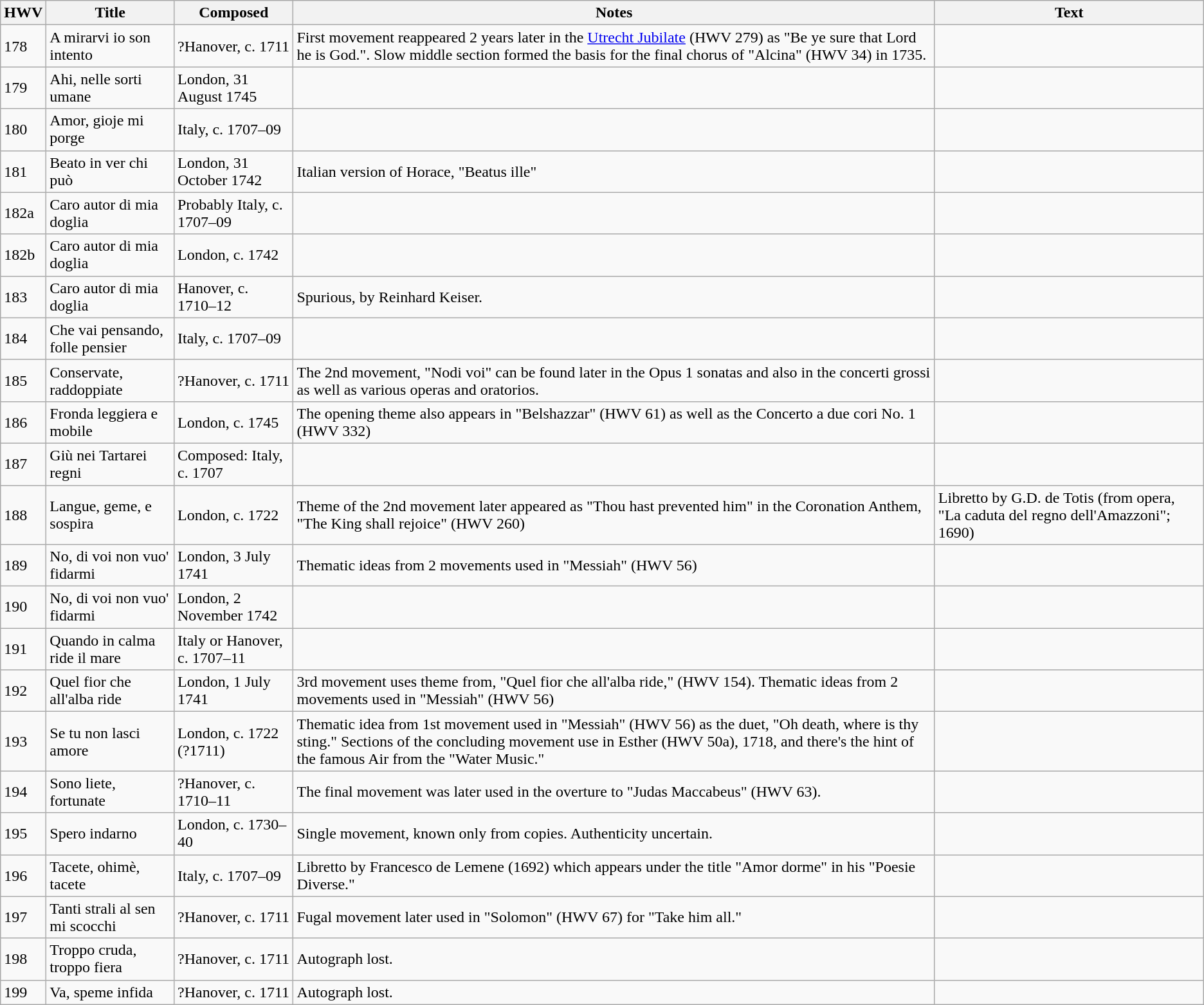<table class="wikitable sortable">
<tr>
<th>HWV</th>
<th>Title</th>
<th>Composed</th>
<th class="unsortable">Notes</th>
<th class="unsortable">Text</th>
</tr>
<tr>
<td>178</td>
<td>A mirarvi io son intento</td>
<td>?Hanover, c. 1711</td>
<td>First movement reappeared 2 years later in the <a href='#'>Utrecht Jubilate</a> (HWV 279) as "Be ye sure that Lord he is God.". Slow middle section formed the basis for the final chorus of "Alcina" (HWV 34) in 1735.</td>
<td></td>
</tr>
<tr>
<td>179</td>
<td>Ahi, nelle sorti umane</td>
<td>London, 31 August 1745</td>
<td></td>
<td></td>
</tr>
<tr>
<td>180</td>
<td>Amor, gioje mi porge</td>
<td>Italy, c. 1707–09</td>
<td></td>
<td></td>
</tr>
<tr>
<td>181</td>
<td>Beato in ver chi può</td>
<td>London, 31 October 1742</td>
<td>Italian version of Horace, "Beatus ille"</td>
<td></td>
</tr>
<tr>
<td>182a</td>
<td>Caro autor di mia doglia</td>
<td>Probably Italy, c. 1707–09</td>
<td></td>
<td></td>
</tr>
<tr>
<td>182b</td>
<td>Caro autor di mia doglia</td>
<td>London, c. 1742</td>
<td></td>
<td></td>
</tr>
<tr>
<td>183</td>
<td>Caro autor di mia doglia</td>
<td>Hanover, c. 1710–12</td>
<td>Spurious, by Reinhard Keiser.</td>
<td></td>
</tr>
<tr>
<td>184</td>
<td>Che vai pensando, folle pensier</td>
<td>Italy, c. 1707–09</td>
<td></td>
<td></td>
</tr>
<tr>
<td>185</td>
<td>Conservate, raddoppiate</td>
<td>?Hanover, c. 1711</td>
<td>The 2nd movement, "Nodi voi" can be found later in the Opus 1 sonatas and also in the concerti grossi as well as various operas and oratorios.</td>
<td></td>
</tr>
<tr>
<td>186</td>
<td>Fronda leggiera e mobile</td>
<td>London, c. 1745</td>
<td>The opening theme also appears in "Belshazzar" (HWV 61) as well as the Concerto a due cori No. 1 (HWV 332)</td>
<td></td>
</tr>
<tr>
<td>187</td>
<td>Giù nei Tartarei regni</td>
<td>Composed: Italy, c. 1707</td>
<td></td>
<td></td>
</tr>
<tr>
<td>188</td>
<td>Langue, geme, e sospira</td>
<td>London, c. 1722</td>
<td>Theme of the 2nd movement later appeared as "Thou hast prevented him" in the Coronation Anthem, "The King shall rejoice" (HWV 260)</td>
<td>Libretto by G.D. de Totis (from opera, "La caduta del regno dell'Amazzoni"; 1690)</td>
</tr>
<tr>
<td>189</td>
<td>No, di voi non vuo' fidarmi</td>
<td>London, 3 July 1741</td>
<td>Thematic ideas from 2 movements used in "Messiah" (HWV 56)</td>
<td></td>
</tr>
<tr>
<td>190</td>
<td>No, di voi non vuo' fidarmi</td>
<td>London, 2 November 1742</td>
<td></td>
<td></td>
</tr>
<tr>
<td>191</td>
<td>Quando in calma ride il mare</td>
<td>Italy or Hanover, c. 1707–11</td>
<td></td>
<td></td>
</tr>
<tr>
<td>192</td>
<td>Quel fior che all'alba ride</td>
<td>London, 1 July 1741</td>
<td>3rd movement uses theme from, "Quel fior che all'alba ride," (HWV 154). Thematic ideas from 2 movements used in "Messiah" (HWV 56)</td>
<td></td>
</tr>
<tr>
<td>193</td>
<td>Se tu non lasci amore</td>
<td>London, c. 1722 (?1711)</td>
<td>Thematic idea from 1st movement used in "Messiah" (HWV 56) as the duet, "Oh death, where is thy sting." Sections of the concluding movement use in Esther (HWV 50a), 1718, and there's the hint of the famous Air from the "Water Music."</td>
<td></td>
</tr>
<tr>
<td>194</td>
<td>Sono liete, fortunate</td>
<td>?Hanover, c. 1710–11</td>
<td>The final movement was later used in the overture to "Judas Maccabeus" (HWV 63).</td>
<td></td>
</tr>
<tr>
<td>195</td>
<td>Spero indarno</td>
<td>London, c. 1730–40</td>
<td>Single movement, known only from copies. Authenticity uncertain.</td>
<td></td>
</tr>
<tr>
<td>196</td>
<td>Tacete, ohimè, tacete</td>
<td>Italy, c. 1707–09</td>
<td>Libretto by Francesco de Lemene (1692) which appears under the title "Amor dorme" in his "Poesie Diverse."</td>
<td></td>
</tr>
<tr>
<td>197</td>
<td>Tanti strali al sen mi scocchi</td>
<td>?Hanover, c. 1711</td>
<td>Fugal movement later used in "Solomon" (HWV 67) for "Take him all."</td>
<td></td>
</tr>
<tr>
<td>198</td>
<td>Troppo cruda, troppo fiera</td>
<td>?Hanover, c. 1711</td>
<td>Autograph lost.</td>
<td></td>
</tr>
<tr>
<td>199</td>
<td>Va, speme infida</td>
<td>?Hanover, c. 1711</td>
<td>Autograph lost.</td>
<td></td>
</tr>
</table>
